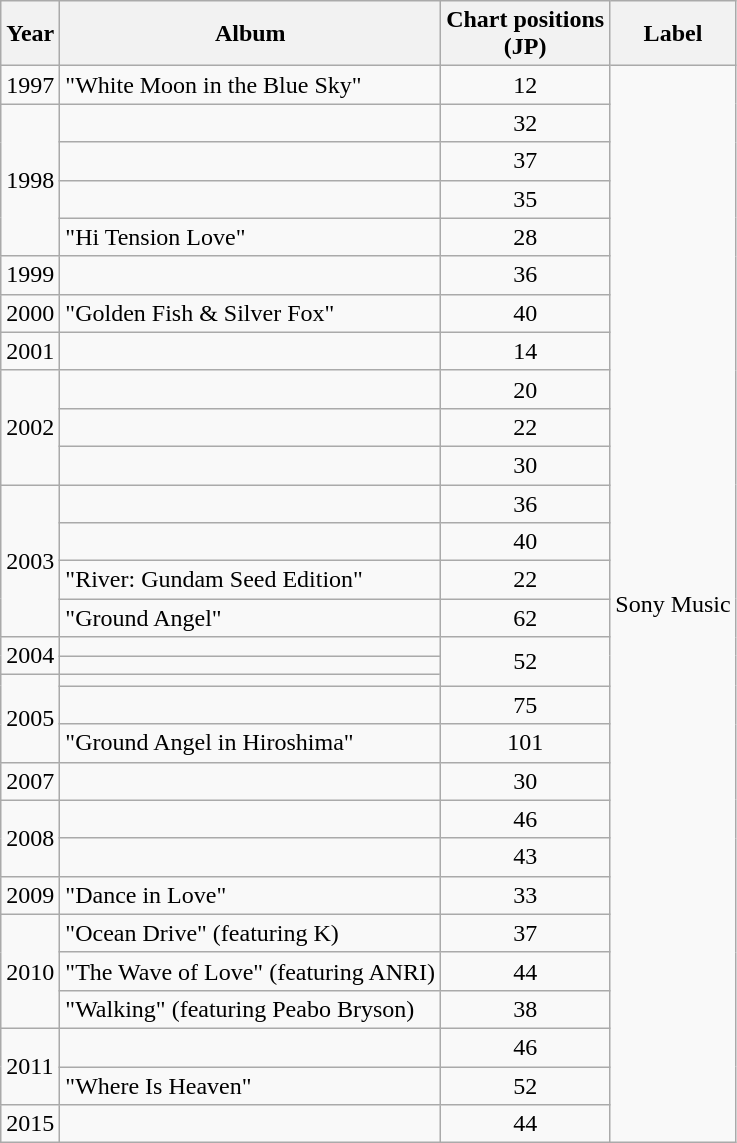<table class="wikitable">
<tr>
<th>Year</th>
<th>Album</th>
<th>Chart positions<br>(JP)</th>
<th>Label</th>
</tr>
<tr>
<td>1997</td>
<td>"White Moon in the Blue Sky"</td>
<td align="center">12</td>
<td rowspan="31">Sony Music</td>
</tr>
<tr>
<td rowspan="4">1998</td>
<td></td>
<td align="center">32</td>
</tr>
<tr>
<td></td>
<td align="center">37</td>
</tr>
<tr>
<td></td>
<td align="center">35</td>
</tr>
<tr>
<td>"Hi Tension Love"</td>
<td align="center">28</td>
</tr>
<tr>
<td>1999</td>
<td></td>
<td align="center">36</td>
</tr>
<tr>
<td>2000</td>
<td>"Golden Fish & Silver Fox"</td>
<td align="center">40</td>
</tr>
<tr>
<td>2001</td>
<td></td>
<td align="center">14</td>
</tr>
<tr>
<td rowspan="3">2002</td>
<td></td>
<td align="center">20</td>
</tr>
<tr>
<td></td>
<td align="center">22</td>
</tr>
<tr>
<td></td>
<td align="center">30</td>
</tr>
<tr>
<td rowspan="4">2003</td>
<td></td>
<td align="center">36</td>
</tr>
<tr>
<td></td>
<td align="center">40</td>
</tr>
<tr>
<td>"River: Gundam Seed Edition"</td>
<td align="center">22</td>
</tr>
<tr>
<td>"Ground Angel"</td>
<td align="center">62</td>
</tr>
<tr>
<td rowspan="2">2004</td>
<td></td>
<td rowspan="3" align="center">52</td>
</tr>
<tr>
<td></td>
</tr>
<tr>
<td rowspan="3">2005</td>
<td></td>
</tr>
<tr>
<td></td>
<td align="center">75</td>
</tr>
<tr>
<td>"Ground Angel in Hiroshima"</td>
<td align="center">101</td>
</tr>
<tr>
<td>2007</td>
<td></td>
<td align="center">30</td>
</tr>
<tr>
<td rowspan="2">2008</td>
<td></td>
<td align="center">46</td>
</tr>
<tr>
<td></td>
<td align="center">43</td>
</tr>
<tr>
<td>2009</td>
<td>"Dance in Love"</td>
<td align="center">33</td>
</tr>
<tr>
<td rowspan="3">2010</td>
<td>"Ocean Drive" (featuring K)</td>
<td align="center">37</td>
</tr>
<tr>
<td>"The Wave of Love" (featuring ANRI)</td>
<td align="center">44</td>
</tr>
<tr>
<td>"Walking" (featuring Peabo Bryson)</td>
<td align="center">38</td>
</tr>
<tr>
<td rowspan="2">2011</td>
<td></td>
<td align="center">46</td>
</tr>
<tr>
<td>"Where Is Heaven"</td>
<td align="center">52</td>
</tr>
<tr>
<td>2015</td>
<td></td>
<td align="center">44</td>
</tr>
</table>
